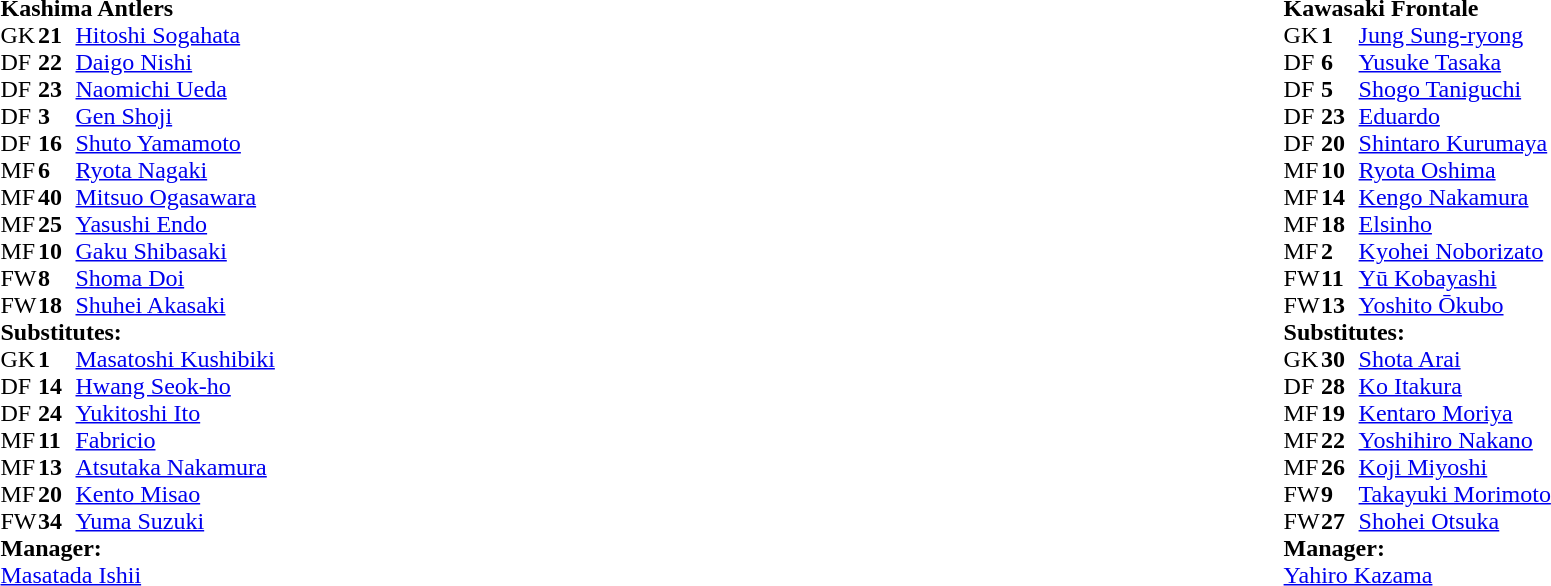<table width="100%">
<tr>
<td valign="top" width="50%"><br><table style="font-size: 100%" cellspacing="0" cellpadding="0">
<tr>
<td colspan="4"><strong>Kashima Antlers</strong></td>
</tr>
<tr>
<th width="25"></th>
<th width="25"></th>
</tr>
<tr>
<td>GK</td>
<td><strong>21</strong></td>
<td> <a href='#'>Hitoshi Sogahata</a></td>
</tr>
<tr>
<td>DF</td>
<td><strong>22</strong></td>
<td> <a href='#'>Daigo Nishi</a></td>
</tr>
<tr>
<td>DF</td>
<td><strong>23</strong></td>
<td> <a href='#'>Naomichi Ueda</a></td>
</tr>
<tr>
<td>DF</td>
<td><strong>3</strong></td>
<td> <a href='#'>Gen Shoji</a></td>
</tr>
<tr>
<td>DF</td>
<td><strong>16</strong></td>
<td> <a href='#'>Shuto Yamamoto</a></td>
<td></td>
</tr>
<tr>
<td>MF</td>
<td><strong>6</strong></td>
<td> <a href='#'>Ryota Nagaki</a></td>
</tr>
<tr>
<td>MF</td>
<td><strong>40</strong></td>
<td> <a href='#'>Mitsuo Ogasawara</a></td>
<td></td>
</tr>
<tr>
<td>MF</td>
<td><strong>25</strong></td>
<td> <a href='#'>Yasushi Endo</a></td>
</tr>
<tr>
<td>MF</td>
<td><strong>10</strong></td>
<td> <a href='#'>Gaku Shibasaki</a></td>
</tr>
<tr>
<td>FW</td>
<td><strong>8</strong></td>
<td> <a href='#'>Shoma Doi</a></td>
</tr>
<tr>
<td>FW</td>
<td><strong>18</strong></td>
<td> <a href='#'>Shuhei Akasaki</a></td>
<td></td>
</tr>
<tr>
<td colspan="4"><strong>Substitutes:</strong></td>
</tr>
<tr>
<td>GK</td>
<td><strong>1</strong></td>
<td> <a href='#'>Masatoshi Kushibiki</a></td>
</tr>
<tr>
<td>DF</td>
<td><strong>14</strong></td>
<td> <a href='#'>Hwang Seok-ho</a></td>
<td></td>
</tr>
<tr>
<td>DF</td>
<td><strong>24</strong></td>
<td> <a href='#'>Yukitoshi Ito</a></td>
</tr>
<tr>
<td>MF</td>
<td><strong>11</strong></td>
<td> <a href='#'>Fabricio</a></td>
<td></td>
</tr>
<tr>
<td>MF</td>
<td><strong>13</strong></td>
<td> <a href='#'>Atsutaka Nakamura</a></td>
</tr>
<tr>
<td>MF</td>
<td><strong>20</strong></td>
<td> <a href='#'>Kento Misao</a></td>
</tr>
<tr>
<td>FW</td>
<td><strong>34</strong></td>
<td> <a href='#'>Yuma Suzuki</a></td>
<td></td>
</tr>
<tr>
<td colspan="4"><strong>Manager:</strong></td>
</tr>
<tr>
<td colspan="3"> <a href='#'>Masatada Ishii</a></td>
</tr>
</table>
</td>
<td valign="top" width="50%"><br><table style="font-size: 100%" cellspacing="0" cellpadding="0" align="center">
<tr>
<td colspan="4"><strong>Kawasaki Frontale</strong></td>
</tr>
<tr>
<th width="25"></th>
<th width="25"></th>
</tr>
<tr>
<td>GK</td>
<td><strong>1</strong></td>
<td> <a href='#'>Jung Sung-ryong</a></td>
</tr>
<tr>
<td>DF</td>
<td><strong>6</strong></td>
<td> <a href='#'>Yusuke Tasaka</a></td>
<td></td>
</tr>
<tr>
<td>DF</td>
<td><strong>5</strong></td>
<td> <a href='#'>Shogo Taniguchi</a></td>
</tr>
<tr>
<td>DF</td>
<td><strong>23</strong></td>
<td> <a href='#'>Eduardo</a></td>
</tr>
<tr>
<td>DF</td>
<td><strong>20</strong></td>
<td> <a href='#'>Shintaro Kurumaya</a></td>
</tr>
<tr>
<td>MF</td>
<td><strong>10</strong></td>
<td> <a href='#'>Ryota Oshima</a></td>
<td></td>
</tr>
<tr>
<td>MF</td>
<td><strong>14</strong></td>
<td> <a href='#'>Kengo Nakamura</a></td>
</tr>
<tr>
<td>MF</td>
<td><strong>18</strong></td>
<td> <a href='#'>Elsinho</a></td>
</tr>
<tr>
<td>MF</td>
<td><strong>2</strong></td>
<td> <a href='#'>Kyohei Noborizato</a></td>
<td></td>
</tr>
<tr>
<td>FW</td>
<td><strong>11</strong></td>
<td> <a href='#'>Yū Kobayashi</a></td>
</tr>
<tr>
<td>FW</td>
<td><strong>13</strong></td>
<td> <a href='#'>Yoshito Ōkubo</a></td>
</tr>
<tr>
<td colspan="4"><strong>Substitutes:</strong></td>
</tr>
<tr>
<td>GK</td>
<td><strong>30</strong></td>
<td> <a href='#'>Shota Arai</a></td>
</tr>
<tr>
<td>DF</td>
<td><strong>28</strong></td>
<td> <a href='#'>Ko Itakura</a></td>
</tr>
<tr>
<td>MF</td>
<td><strong>19</strong></td>
<td> <a href='#'>Kentaro Moriya</a></td>
<td></td>
</tr>
<tr>
<td>MF</td>
<td><strong>22</strong></td>
<td> <a href='#'>Yoshihiro Nakano</a></td>
</tr>
<tr>
<td>MF</td>
<td><strong>26</strong></td>
<td> <a href='#'>Koji Miyoshi</a></td>
<td></td>
</tr>
<tr>
<td>FW</td>
<td><strong>9</strong></td>
<td> <a href='#'>Takayuki Morimoto</a></td>
<td></td>
</tr>
<tr>
<td>FW</td>
<td><strong>27</strong></td>
<td> <a href='#'>Shohei Otsuka</a></td>
</tr>
<tr>
<td colspan="4"><strong>Manager:</strong></td>
</tr>
<tr>
<td colspan="3"> <a href='#'>Yahiro Kazama</a></td>
</tr>
</table>
</td>
</tr>
</table>
